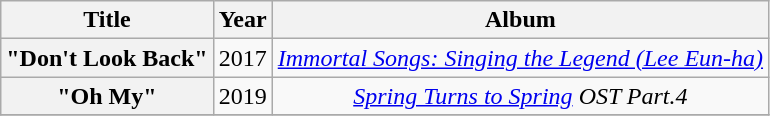<table class="wikitable plainrowheaders" style="text-align:center;">
<tr>
<th scope="col">Title</th>
<th scope="col">Year</th>
<th scope="col">Album</th>
</tr>
<tr>
<th scope="row">"Don't Look Back" </th>
<td>2017</td>
<td><em><a href='#'>Immortal Songs: Singing the Legend (Lee Eun-ha)</a></em></td>
</tr>
<tr>
<th scope="row">"Oh My" </th>
<td>2019</td>
<td><em><a href='#'>Spring Turns to Spring</a> OST Part.4</em></td>
</tr>
<tr>
</tr>
</table>
